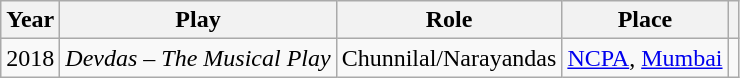<table class="wikitable sortable plainrowheaders">
<tr>
<th scope="col">Year</th>
<th scope="col">Play</th>
<th scope="col">Role</th>
<th scope="col">Place</th>
<th scope="col" class="unsortable"></th>
</tr>
<tr>
<td>2018</td>
<td><em>Devdas – The Musical Play</em></td>
<td>Chunnilal/Narayandas</td>
<td><a href='#'>NCPA</a>, <a href='#'>Mumbai</a></td>
<td></td>
</tr>
</table>
